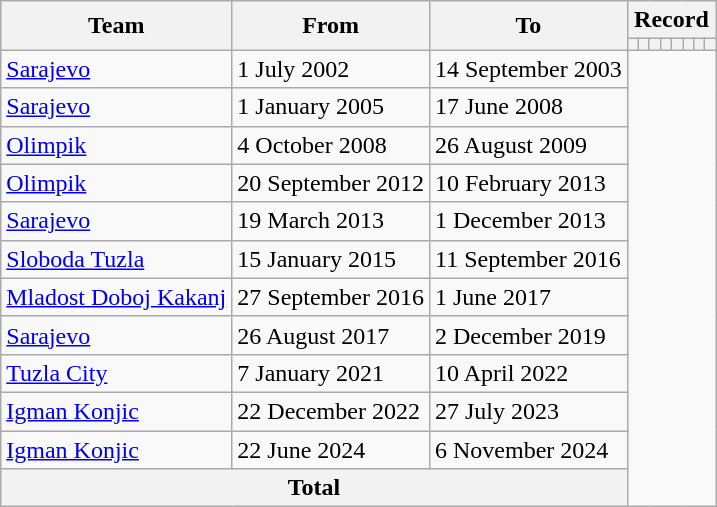<table class="wikitable" tyle="text-align: center">
<tr>
<th rowspan="2">Team</th>
<th rowspan="2">From</th>
<th rowspan="2">To</th>
<th colspan="8">Record</th>
</tr>
<tr>
<th></th>
<th></th>
<th></th>
<th></th>
<th></th>
<th></th>
<th></th>
<th></th>
</tr>
<tr>
<td align=left><a href='#'>Sarajevo</a></td>
<td align=left>1 July 2002</td>
<td align=left>14 September 2003<br></td>
</tr>
<tr>
<td align="left"><a href='#'>Sarajevo</a></td>
<td align="left">1 January 2005</td>
<td align="left">17 June 2008<br></td>
</tr>
<tr>
<td align=left><a href='#'>Olimpik</a></td>
<td align=left>4 October 2008</td>
<td align=left>26 August 2009<br></td>
</tr>
<tr>
<td align=left><a href='#'>Olimpik</a></td>
<td align=left>20 September 2012</td>
<td align=left>10 February 2013<br></td>
</tr>
<tr>
<td align=left><a href='#'>Sarajevo</a></td>
<td align=left>19 March 2013</td>
<td align=left>1 December 2013<br></td>
</tr>
<tr>
<td align=left><a href='#'>Sloboda Tuzla</a></td>
<td align=left>15 January 2015</td>
<td align=left>11 September 2016<br></td>
</tr>
<tr>
<td align="left"><a href='#'>Mladost Doboj Kakanj</a></td>
<td align="left">27 September 2016</td>
<td align="left">1 June 2017<br></td>
</tr>
<tr>
<td align=left><a href='#'>Sarajevo</a></td>
<td align=left>26 August 2017</td>
<td align=left>2 December 2019<br></td>
</tr>
<tr>
<td align=left><a href='#'>Tuzla City</a></td>
<td align=left>7 January 2021</td>
<td align=left>10 April 2022<br></td>
</tr>
<tr>
<td align=left><a href='#'>Igman Konjic</a></td>
<td align=left>22 December 2022</td>
<td align=left>27 July 2023<br></td>
</tr>
<tr>
<td align=left><a href='#'>Igman Konjic</a></td>
<td align=left>22 June 2024</td>
<td align=left>6 November 2024<br></td>
</tr>
<tr>
<th colspan="3">Total<br></th>
</tr>
</table>
